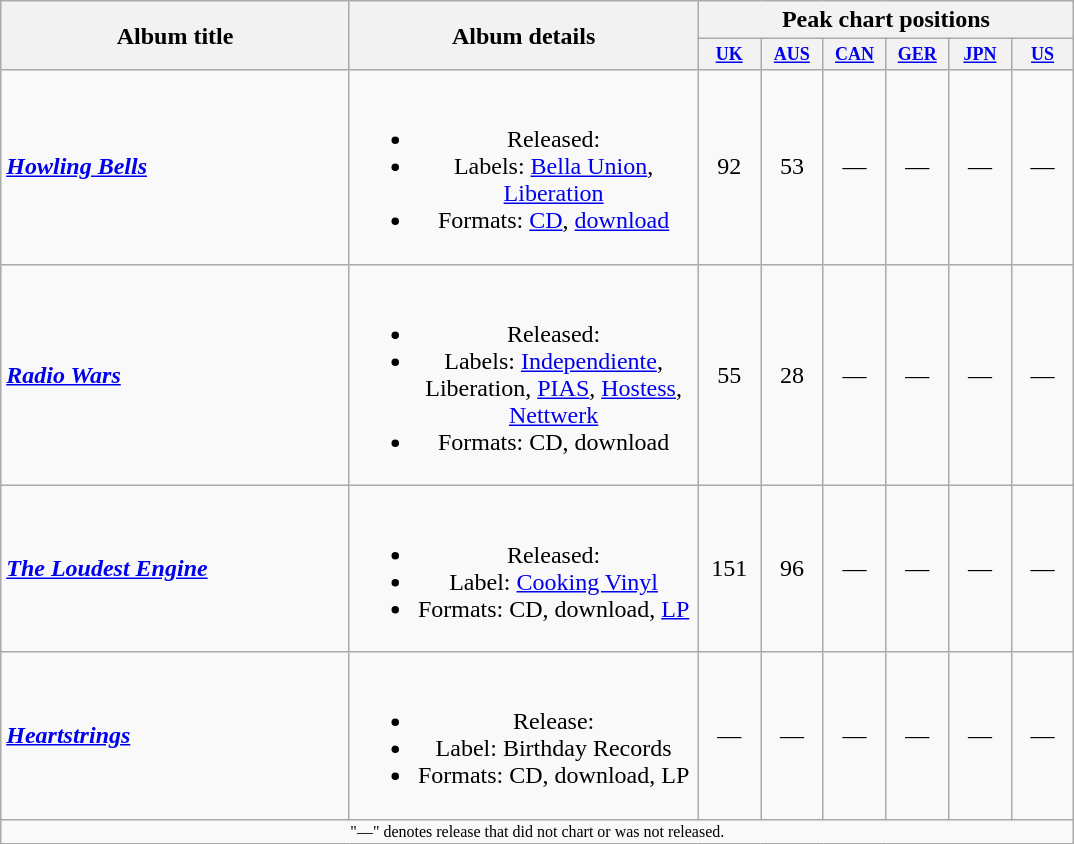<table class="wikitable" style="text-align:center;">
<tr>
<th rowspan="2" width="225">Album title</th>
<th rowspan="2" width="225">Album details</th>
<th colspan="6">Peak chart positions</th>
</tr>
<tr>
<th style="width:3em;font-size:75%;"><a href='#'>UK</a><br></th>
<th style="width:3em;font-size:75%;"><a href='#'>AUS</a><br></th>
<th style="width:3em;font-size:75%;"><a href='#'>CAN</a></th>
<th style="width:3em;font-size:75%;"><a href='#'>GER</a></th>
<th style="width:3em;font-size:75%;"><a href='#'>JPN</a></th>
<th style="width:3em;font-size:75%;"><a href='#'>US</a></th>
</tr>
<tr>
<td align="left"><strong><em><a href='#'>Howling Bells</a></em></strong></td>
<td><br><ul><li>Released: </li><li>Labels: <a href='#'>Bella Union</a>, <a href='#'>Liberation</a></li><li>Formats: <a href='#'>CD</a>, <a href='#'>download</a></li></ul></td>
<td>92</td>
<td>53</td>
<td>—</td>
<td>—</td>
<td>—</td>
<td>—</td>
</tr>
<tr>
<td align="left"><strong><em><a href='#'>Radio Wars</a></em></strong></td>
<td><br><ul><li>Released: </li><li>Labels: <a href='#'>Independiente</a>, Liberation, <a href='#'>PIAS</a>, <a href='#'>Hostess</a>, <a href='#'>Nettwerk</a></li><li>Formats: CD, download</li></ul></td>
<td>55</td>
<td>28</td>
<td>—</td>
<td>—</td>
<td>—</td>
<td>—</td>
</tr>
<tr>
<td align="left"><strong><em><a href='#'>The Loudest Engine</a></em></strong></td>
<td><br><ul><li>Released: </li><li>Label: <a href='#'>Cooking Vinyl</a></li><li>Formats: CD, download, <a href='#'>LP</a></li></ul></td>
<td>151<br></td>
<td>96<br></td>
<td>—</td>
<td>—</td>
<td>—</td>
<td>—</td>
</tr>
<tr>
<td align="left"><strong><em><a href='#'>Heartstrings</a></em></strong></td>
<td><br><ul><li>Release: </li><li>Label: Birthday Records</li><li>Formats: CD, download, LP</li></ul></td>
<td>—</td>
<td>—</td>
<td>—</td>
<td>—</td>
<td>—</td>
<td>—</td>
</tr>
<tr>
<td colspan="8" style="font-size: 8pt">"—" denotes release that did not chart or was not released.</td>
</tr>
</table>
